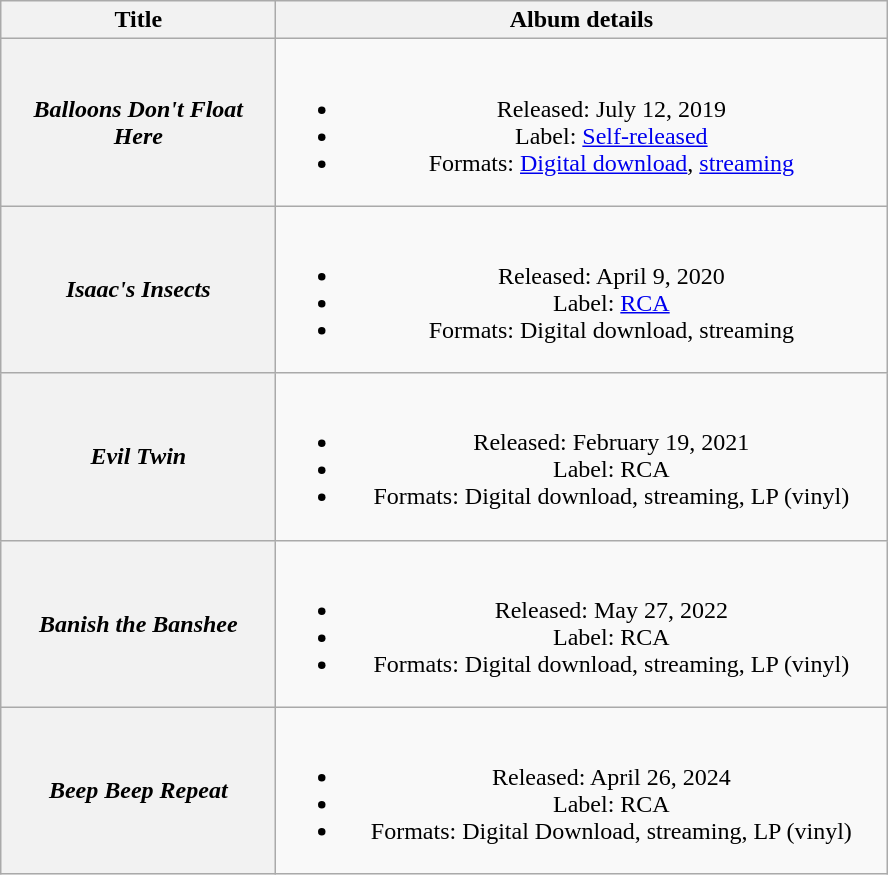<table class="wikitable plainrowheaders" style="text-align:center;">
<tr>
<th scope="col" rowspan="1" style="width:11em;">Title</th>
<th scope="col" rowspan="1" style="width:25em;">Album details</th>
</tr>
<tr>
<th scope="row"><em>Balloons Don't Float Here</em></th>
<td><br><ul><li>Released: July 12, 2019</li><li>Label: <a href='#'>Self-released</a></li><li>Formats: <a href='#'>Digital download</a>, <a href='#'>streaming</a></li></ul></td>
</tr>
<tr>
<th scope="row"><em>Isaac's Insects</em></th>
<td><br><ul><li>Released: April 9, 2020</li><li>Label: <a href='#'>RCA</a></li><li>Formats: Digital download, streaming</li></ul></td>
</tr>
<tr>
<th scope="row"><em>Evil Twin</em></th>
<td><br><ul><li>Released: February 19, 2021</li><li>Label: RCA</li><li>Formats: Digital download, streaming, LP (vinyl)</li></ul></td>
</tr>
<tr>
<th scope="row"><em>Banish the Banshee</em></th>
<td><br><ul><li>Released: May 27, 2022</li><li>Label: RCA</li><li>Formats: Digital download, streaming, LP (vinyl)</li></ul></td>
</tr>
<tr>
<th scope="row"><em>Beep Beep Repeat</em></th>
<td><br><ul><li>Released: April 26, 2024</li><li>Label: RCA</li><li>Formats: Digital Download, streaming, LP (vinyl)</li></ul></td>
</tr>
</table>
